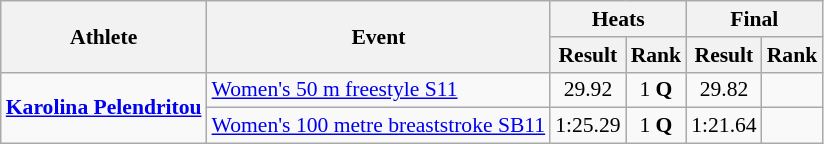<table class=wikitable style="font-size:90%">
<tr>
<th rowspan="2">Athlete</th>
<th rowspan="2">Event</th>
<th colspan="2">Heats</th>
<th colspan="2">Final</th>
</tr>
<tr>
<th>Result</th>
<th>Rank</th>
<th>Result</th>
<th>Rank</th>
</tr>
<tr align=center>
<td align=left rowspan=2><strong><a href='#'>Karolina Pelendritou</a></strong></td>
<td align=left><a href='#'>Women's 50 m freestyle S11</a></td>
<td>29.92</td>
<td>1 <strong>Q</strong></td>
<td>29.82</td>
<td></td>
</tr>
<tr align=center>
<td align=left><a href='#'>Women's 100 metre breaststroke SB11</a></td>
<td>1:25.29</td>
<td>1 <strong>Q</strong></td>
<td>1:21.64</td>
<td></td>
</tr>
</table>
